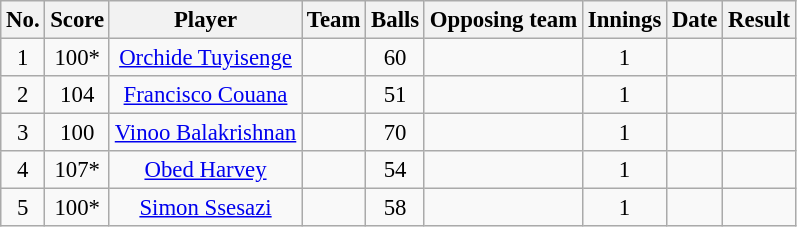<table class="wikitable sortable" style="font-size:95%">
<tr>
<th>No.</th>
<th>Score</th>
<th>Player</th>
<th>Team</th>
<th>Balls</th>
<th>Opposing team</th>
<th>Innings</th>
<th>Date</th>
<th>Result</th>
</tr>
<tr align="center";>
<td>1</td>
<td>100*</td>
<td><a href='#'>Orchide Tuyisenge</a></td>
<td></td>
<td> 60</td>
<td></td>
<td>1</td>
<td></td>
<td></td>
</tr>
<tr align="center";>
<td>2</td>
<td>104</td>
<td><a href='#'>Francisco Couana</a></td>
<td></td>
<td> 51</td>
<td></td>
<td>1</td>
<td></td>
<td></td>
</tr>
<tr align="center";>
<td>3</td>
<td>100</td>
<td><a href='#'>Vinoo Balakrishnan</a></td>
<td></td>
<td> 70</td>
<td></td>
<td>1</td>
<td></td>
<td></td>
</tr>
<tr align="center";>
<td>4</td>
<td>107*</td>
<td><a href='#'>Obed Harvey</a></td>
<td></td>
<td> 54</td>
<td></td>
<td>1</td>
<td></td>
<td></td>
</tr>
<tr align="center";>
<td>5</td>
<td>100*</td>
<td><a href='#'>Simon Ssesazi</a></td>
<td></td>
<td> 58</td>
<td></td>
<td>1</td>
<td></td>
<td></td>
</tr>
</table>
